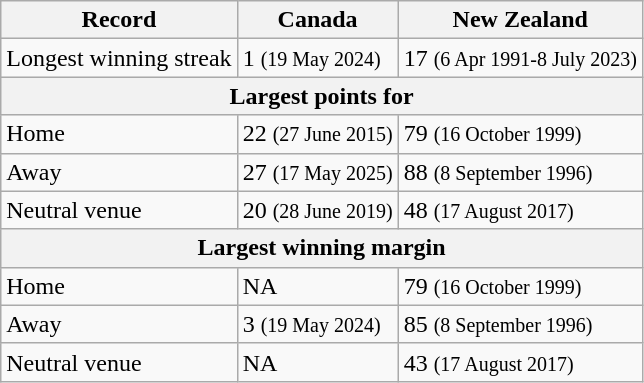<table class="wikitable">
<tr>
<th>Record</th>
<th>Canada</th>
<th>New Zealand</th>
</tr>
<tr>
<td>Longest winning streak</td>
<td>1 <small>(19 May 2024)</small></td>
<td>17 <small>(6 Apr 1991-8 July 2023)</small></td>
</tr>
<tr>
<th colspan=3 align=center>Largest points for</th>
</tr>
<tr>
<td>Home</td>
<td>22 <small>(27 June 2015)</small></td>
<td>79 <small>(16 October 1999)</small></td>
</tr>
<tr>
<td>Away</td>
<td>27 <small>(17 May 2025)</small></td>
<td>88 <small>(8 September 1996)</small></td>
</tr>
<tr>
<td>Neutral venue</td>
<td>20 <small>(28 June 2019)</small></td>
<td>48 <small>(17 August 2017)</small></td>
</tr>
<tr>
<th colspan=3 align=center>Largest winning margin</th>
</tr>
<tr>
<td>Home</td>
<td>NA</td>
<td>79 <small>(16 October 1999)</small></td>
</tr>
<tr>
<td>Away</td>
<td>3 <small>(19 May 2024)</small></td>
<td>85 <small>(8 September 1996)</small></td>
</tr>
<tr>
<td>Neutral venue</td>
<td>NA</td>
<td>43 <small>(17 August 2017)</small></td>
</tr>
</table>
